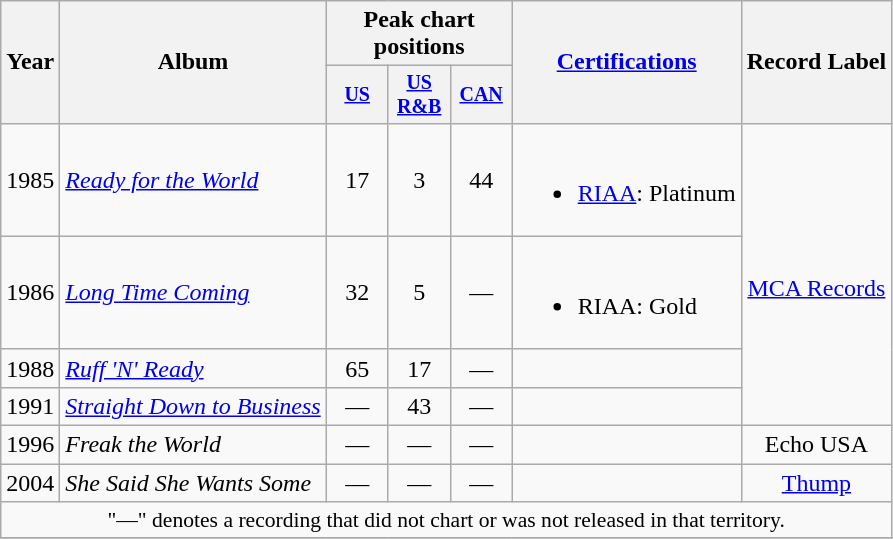<table class="wikitable" style="text-align:center;">
<tr>
<th rowspan="2">Year</th>
<th rowspan="2">Album</th>
<th colspan="3">Peak chart positions</th>
<th rowspan="2"><a href='#'>Certifications</a></th>
<th rowspan="2">Record Label</th>
</tr>
<tr style="font-size:smaller;">
<th width="35"><a href='#'>US</a><br></th>
<th width="35"><a href='#'>US R&B</a><br></th>
<th width="35"><a href='#'>CAN</a><br></th>
</tr>
<tr>
<td>1985</td>
<td align="left"><em><a href='#'>Ready for the World</a></em></td>
<td>17</td>
<td>3</td>
<td>44</td>
<td align=left><br><ul><li><a href='#'>RIAA</a>: Platinum</li></ul></td>
<td rowspan="4"><br><a href='#'>MCA Records</a></td>
</tr>
<tr>
<td>1986</td>
<td align="left"><em><a href='#'>Long Time Coming</a></em></td>
<td>32</td>
<td>5</td>
<td>—</td>
<td align=left><br><ul><li>RIAA: Gold</li></ul></td>
</tr>
<tr>
<td>1988</td>
<td align="left"><em><a href='#'>Ruff 'N' Ready</a></em></td>
<td>65</td>
<td>17</td>
<td>—</td>
<td align=left></td>
</tr>
<tr>
<td>1991</td>
<td align="left"><em><a href='#'>Straight Down to Business</a></em></td>
<td>—</td>
<td>43</td>
<td>—</td>
<td align=left></td>
</tr>
<tr>
<td>1996</td>
<td align="left"><em>Freak the World</em></td>
<td>—</td>
<td>—</td>
<td>—</td>
<td align=left></td>
<td rowspan="1">Echo USA</td>
</tr>
<tr>
<td>2004</td>
<td align="left"><em>She Said She Wants Some</em></td>
<td>—</td>
<td>—</td>
<td>—</td>
<td align=left></td>
<td rowspan="1"><a href='#'>Thump</a></td>
</tr>
<tr>
<td colspan="15" style="font-size:90%">"—" denotes a recording that did not chart or was not released in that territory.</td>
</tr>
<tr>
</tr>
</table>
